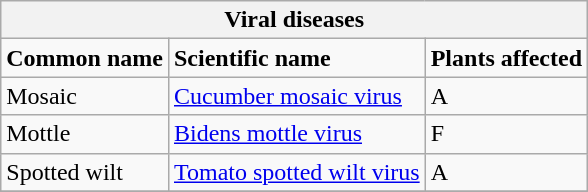<table class="wikitable" style="clear">
<tr>
<th colspan=3><strong>Viral diseases</strong><br></th>
</tr>
<tr>
<td><strong>Common name</strong></td>
<td><strong>Scientific name</strong></td>
<td><strong>Plants affected</strong></td>
</tr>
<tr>
<td>Mosaic</td>
<td><a href='#'>Cucumber mosaic virus</a></td>
<td>A</td>
</tr>
<tr>
<td>Mottle</td>
<td><a href='#'>Bidens mottle virus</a></td>
<td>F</td>
</tr>
<tr>
<td>Spotted wilt</td>
<td><a href='#'>Tomato spotted wilt virus</a></td>
<td>A</td>
</tr>
<tr>
</tr>
</table>
